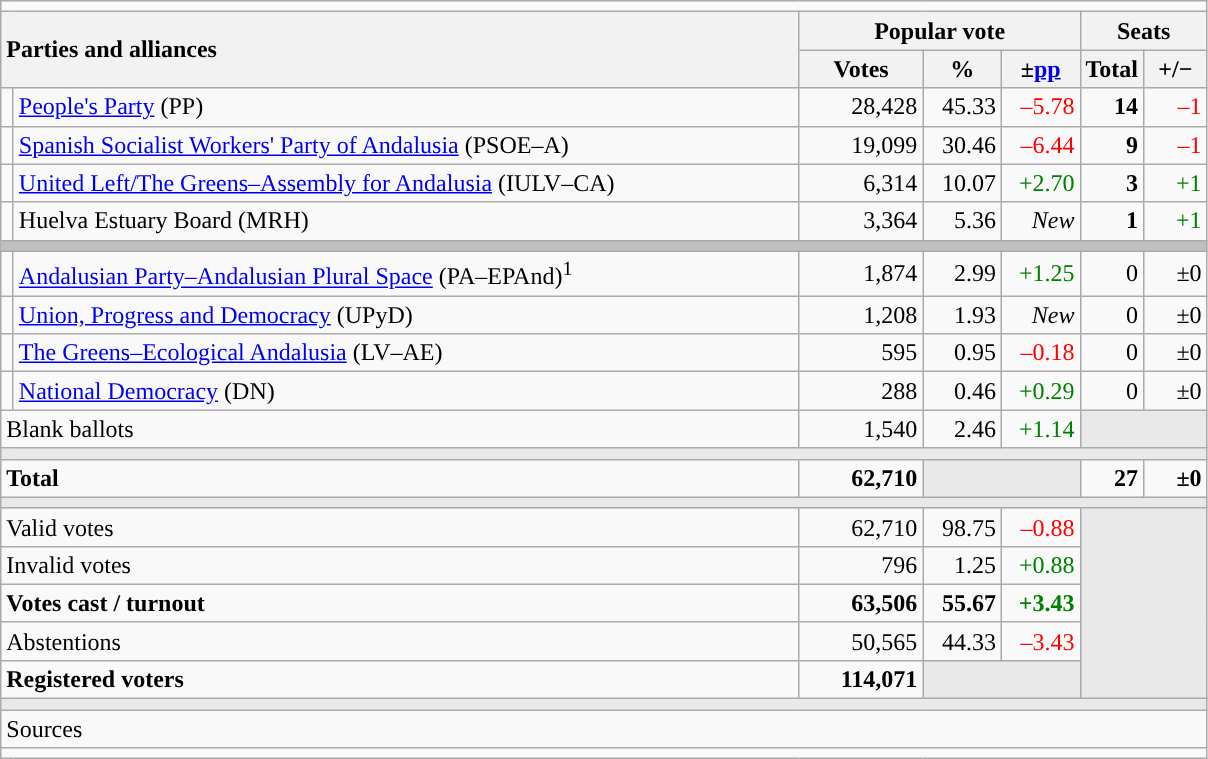<table class="wikitable" style="text-align:right;">
<tr>
<td colspan="7"></td>
</tr>
<tr>
<th style="text-align:left;" rowspan="2" colspan="2" width="525">Parties and alliances</th>
<th colspan="3">Popular vote</th>
<th colspan="2">Seats</th>
</tr>
<tr>
<th width="75">Votes</th>
<th width="45">%</th>
<th width="45">±<a href='#'>pp</a></th>
<th width="35">Total</th>
<th width="35">+/−</th>
</tr>
<tr>
<td width="1" style="color:inherit;background:"></td>
<td align="left"><a href='#'>People's Party</a> (PP)</td>
<td>28,428</td>
<td>45.33</td>
<td style="color:red;">–5.78</td>
<td><strong>14</strong></td>
<td style="color:red;">–1</td>
</tr>
<tr>
<td style="color:inherit;background:"></td>
<td align="left"><a href='#'>Spanish Socialist Workers' Party of Andalusia</a> (PSOE–A)</td>
<td>19,099</td>
<td>30.46</td>
<td style="color:red;">–6.44</td>
<td><strong>9</strong></td>
<td style="color:red;">–1</td>
</tr>
<tr>
<td style="color:inherit;background:"></td>
<td align="left"><a href='#'>United Left/The Greens–Assembly for Andalusia</a> (IULV–CA)</td>
<td>6,314</td>
<td>10.07</td>
<td style="color:green;">+2.70</td>
<td><strong>3</strong></td>
<td style="color:green;">+1</td>
</tr>
<tr>
<td style="color:inherit;background:"></td>
<td align="left">Huelva Estuary Board (MRH)</td>
<td>3,364</td>
<td>5.36</td>
<td><em>New</em></td>
<td><strong>1</strong></td>
<td style="color:green;">+1</td>
</tr>
<tr>
<td colspan="7" bgcolor="#C0C0C0"></td>
</tr>
<tr>
<td style="color:inherit;background:"></td>
<td align="left"><a href='#'>Andalusian Party–Andalusian Plural Space</a> (PA–EPAnd)<sup>1</sup></td>
<td>1,874</td>
<td>2.99</td>
<td style="color:green;">+1.25</td>
<td>0</td>
<td>±0</td>
</tr>
<tr>
<td style="color:inherit;background:"></td>
<td align="left"><a href='#'>Union, Progress and Democracy</a> (UPyD)</td>
<td>1,208</td>
<td>1.93</td>
<td><em>New</em></td>
<td>0</td>
<td>±0</td>
</tr>
<tr>
<td style="color:inherit;background:"></td>
<td align="left"><a href='#'>The Greens–Ecological Andalusia</a> (LV–AE)</td>
<td>595</td>
<td>0.95</td>
<td style="color:red;">–0.18</td>
<td>0</td>
<td>±0</td>
</tr>
<tr>
<td style="color:inherit;background:"></td>
<td align="left"><a href='#'>National Democracy</a> (DN)</td>
<td>288</td>
<td>0.46</td>
<td style="color:green;">+0.29</td>
<td>0</td>
<td>±0</td>
</tr>
<tr>
<td align="left" colspan="2">Blank ballots</td>
<td>1,540</td>
<td>2.46</td>
<td style="color:green;">+1.14</td>
<td bgcolor="#E9E9E9" colspan="2"></td>
</tr>
<tr>
<td colspan="7" bgcolor="#E9E9E9"></td>
</tr>
<tr style="font-weight:bold;">
<td align="left" colspan="2">Total</td>
<td>62,710</td>
<td bgcolor="#E9E9E9" colspan="2"></td>
<td>27</td>
<td>±0</td>
</tr>
<tr>
<td colspan="7" bgcolor="#E9E9E9"></td>
</tr>
<tr>
<td align="left" colspan="2">Valid votes</td>
<td>62,710</td>
<td>98.75</td>
<td style="color:red;">–0.88</td>
<td bgcolor="#E9E9E9" colspan="2" rowspan="5"></td>
</tr>
<tr>
<td align="left" colspan="2">Invalid votes</td>
<td>796</td>
<td>1.25</td>
<td style="color:green;">+0.88</td>
</tr>
<tr style="font-weight:bold;">
<td align="left" colspan="2">Votes cast / turnout</td>
<td>63,506</td>
<td>55.67</td>
<td style="color:green;">+3.43</td>
</tr>
<tr>
<td align="left" colspan="2">Abstentions</td>
<td>50,565</td>
<td>44.33</td>
<td style="color:red;">–3.43</td>
</tr>
<tr style="font-weight:bold;">
<td align="left" colspan="2">Registered voters</td>
<td>114,071</td>
<td bgcolor="#E9E9E9" colspan="2"></td>
</tr>
<tr>
<td colspan="7" bgcolor="#E9E9E9"></td>
</tr>
<tr>
<td align="left" colspan="7">Sources</td>
</tr>
<tr>
<td colspan="7" style="text-align:left; max-width:790px;"></td>
</tr>
</table>
